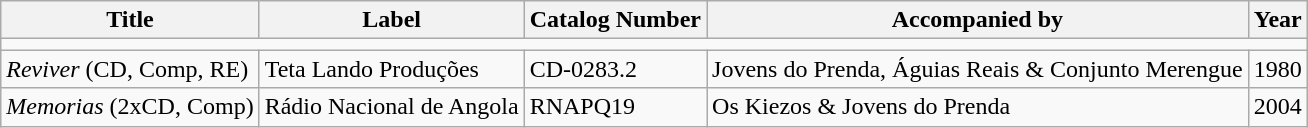<table class="wikitable">
<tr>
<th>Title</th>
<th>Label</th>
<th>Catalog Number</th>
<th>Accompanied by</th>
<th>Year</th>
</tr>
<tr>
<td colspan="5"></td>
</tr>
<tr>
<td><em>Reviver</em> (CD, Comp, RE)</td>
<td>Teta Lando Produções</td>
<td>CD-0283.2</td>
<td>Jovens do Prenda, Águias Reais & Conjunto Merengue</td>
<td>1980</td>
</tr>
<tr>
<td><em>Memorias</em> (2xCD, Comp)</td>
<td>Rádio Nacional de Angola</td>
<td>RNAPQ19</td>
<td>Os Kiezos & Jovens do Prenda</td>
<td>2004</td>
</tr>
</table>
